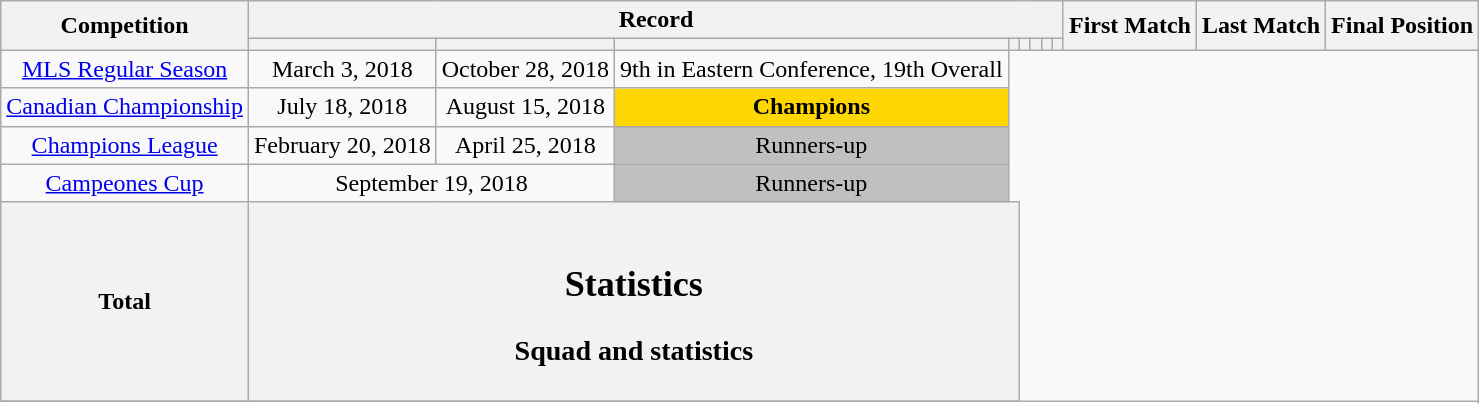<table class="wikitable" style="text-align: center">
<tr>
<th rowspan="2">Competition</th>
<th colspan="8">Record</th>
<th rowspan="2">First Match</th>
<th rowspan="2">Last Match</th>
<th rowspan="2">Final Position</th>
</tr>
<tr>
<th></th>
<th></th>
<th></th>
<th></th>
<th></th>
<th></th>
<th></th>
<th></th>
</tr>
<tr>
<td><a href='#'>MLS Regular Season</a><br></td>
<td>March 3, 2018</td>
<td>October 28, 2018</td>
<td>9th in Eastern Conference, 19th Overall</td>
</tr>
<tr>
<td><a href='#'>Canadian Championship</a><br></td>
<td>July 18, 2018</td>
<td>August 15, 2018</td>
<td bgcolor=gold><strong>Champions</strong></td>
</tr>
<tr>
<td><a href='#'>Champions League</a><br></td>
<td>February 20, 2018</td>
<td>April 25, 2018</td>
<td bgcolor=silver>Runners-up</td>
</tr>
<tr>
<td><a href='#'>Campeones Cup</a><br></td>
<td colspan=2>September 19, 2018</td>
<td bgcolor=silver>Runners-up</td>
</tr>
<tr>
<th>Total<br></th>
<th colspan=4><br><h2>Statistics</h2><h3>Squad and statistics</h3>

































</th>
</tr>
<tr>
</tr>
</table>
